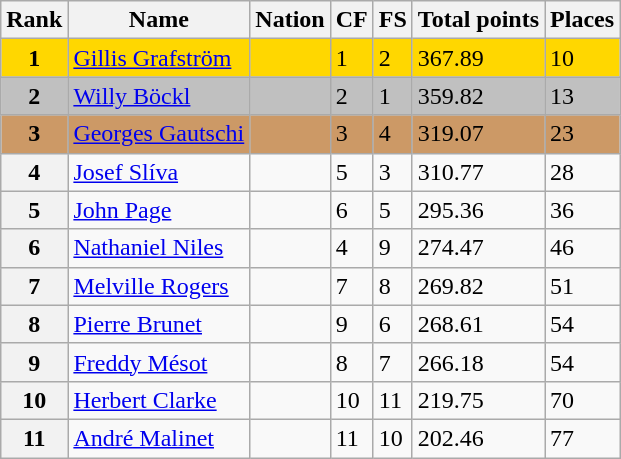<table class=wikitable>
<tr>
<th>Rank</th>
<th>Name</th>
<th>Nation</th>
<th>CF</th>
<th>FS</th>
<th>Total points</th>
<th>Places</th>
</tr>
<tr bgcolor=gold>
<td align=center><strong>1</strong></td>
<td><a href='#'>Gillis Grafström</a></td>
<td></td>
<td>1</td>
<td>2</td>
<td>367.89</td>
<td>10</td>
</tr>
<tr bgcolor=silver>
<td align=center><strong>2</strong></td>
<td><a href='#'>Willy Böckl</a></td>
<td></td>
<td>2</td>
<td>1</td>
<td>359.82</td>
<td>13</td>
</tr>
<tr bgcolor=cc9966>
<td align=center><strong>3</strong></td>
<td><a href='#'>Georges Gautschi</a></td>
<td></td>
<td>3</td>
<td>4</td>
<td>319.07</td>
<td>23</td>
</tr>
<tr>
<th>4</th>
<td><a href='#'>Josef Slíva</a></td>
<td></td>
<td>5</td>
<td>3</td>
<td>310.77</td>
<td>28</td>
</tr>
<tr>
<th>5</th>
<td><a href='#'>John Page</a></td>
<td></td>
<td>6</td>
<td>5</td>
<td>295.36</td>
<td>36</td>
</tr>
<tr>
<th>6</th>
<td><a href='#'>Nathaniel Niles</a></td>
<td></td>
<td>4</td>
<td>9</td>
<td>274.47</td>
<td>46</td>
</tr>
<tr>
<th>7</th>
<td><a href='#'>Melville Rogers</a></td>
<td></td>
<td>7</td>
<td>8</td>
<td>269.82</td>
<td>51</td>
</tr>
<tr>
<th>8</th>
<td><a href='#'>Pierre Brunet</a></td>
<td></td>
<td>9</td>
<td>6</td>
<td>268.61</td>
<td>54</td>
</tr>
<tr>
<th>9</th>
<td><a href='#'>Freddy Mésot</a></td>
<td></td>
<td>8</td>
<td>7</td>
<td>266.18</td>
<td>54</td>
</tr>
<tr>
<th>10</th>
<td><a href='#'>Herbert Clarke</a></td>
<td></td>
<td>10</td>
<td>11</td>
<td>219.75</td>
<td>70</td>
</tr>
<tr>
<th>11</th>
<td><a href='#'>André Malinet</a></td>
<td></td>
<td>11</td>
<td>10</td>
<td>202.46</td>
<td>77</td>
</tr>
</table>
